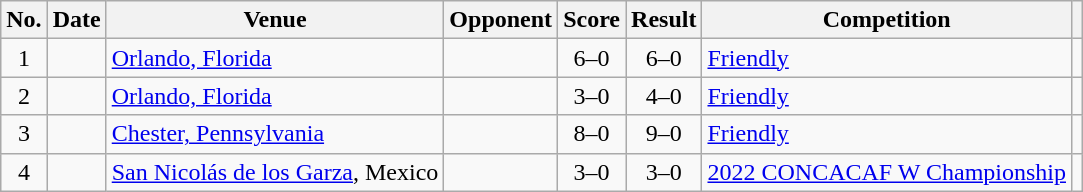<table class="wikitable sortable">
<tr>
<th scope="col">No.</th>
<th scope="col">Date</th>
<th scope="col">Venue</th>
<th scope="col">Opponent</th>
<th scope="col">Score</th>
<th scope="col">Result</th>
<th scope="col">Competition</th>
<th scope="col" class="unsortable"></th>
</tr>
<tr>
<td style="text-align:center">1</td>
<td></td>
<td><a href='#'>Orlando, Florida</a></td>
<td></td>
<td style="text-align:center">6–0</td>
<td style="text-align:center">6–0</td>
<td><a href='#'>Friendly</a></td>
<td></td>
</tr>
<tr>
<td style="text-align:center">2</td>
<td></td>
<td><a href='#'>Orlando, Florida</a></td>
<td></td>
<td style="text-align:center">3–0</td>
<td style="text-align:center">4–0</td>
<td><a href='#'>Friendly</a></td>
<td></td>
</tr>
<tr>
<td style="text-align:center">3</td>
<td></td>
<td><a href='#'>Chester, Pennsylvania</a></td>
<td></td>
<td style="text-align:center">8–0</td>
<td style="text-align:center">9–0</td>
<td><a href='#'>Friendly</a></td>
<td></td>
</tr>
<tr>
<td style="text-align:center">4</td>
<td></td>
<td><a href='#'>San Nicolás de los Garza</a>, Mexico</td>
<td></td>
<td style="text-align:center">3–0</td>
<td style="text-align:center">3–0</td>
<td><a href='#'>2022 CONCACAF W Championship</a></td>
<td></td>
</tr>
</table>
